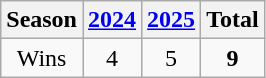<table class="wikitable">
<tr>
<th>Season</th>
<th><a href='#'>2024</a></th>
<th><a href='#'>2025</a></th>
<th>Total</th>
</tr>
<tr align=center>
<td>Wins</td>
<td>4</td>
<td>5</td>
<td><strong>9</strong></td>
</tr>
</table>
